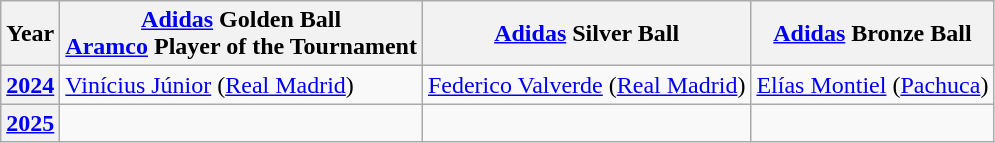<table class="wikitable plainrowheaders sortable">
<tr>
<th scope=col>Year</th>
<th scope=col><a href='#'>Adidas</a> Golden Ball<br><a href='#'>Aramco</a> Player of the Tournament</th>
<th scope=col><a href='#'>Adidas</a> Silver Ball</th>
<th scope=col><a href='#'>Adidas</a> Bronze Ball</th>
</tr>
<tr>
<th scope="row" style="text-align:center"><a href='#'>2024</a></th>
<td> <a href='#'>Vinícius Júnior</a> (<a href='#'>Real Madrid</a>)</td>
<td> <a href='#'>Federico Valverde</a> (<a href='#'>Real Madrid</a>)</td>
<td> <a href='#'>Elías Montiel</a> (<a href='#'>Pachuca</a>)</td>
</tr>
<tr>
<th scope="row" style="text-align:center"><a href='#'>2025</a></th>
<td></td>
<td></td>
<td></td>
</tr>
</table>
